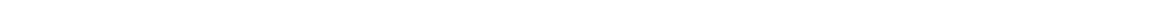<table style="width:88%; text-align:center;">
<tr style="color:white;">
<td style="background:"><strong>46</strong></td>
<td style="background:"><strong>1</strong></td>
<td style="background:"><strong>9</strong></td>
<td style="background:"><strong>48</strong></td>
</tr>
</table>
